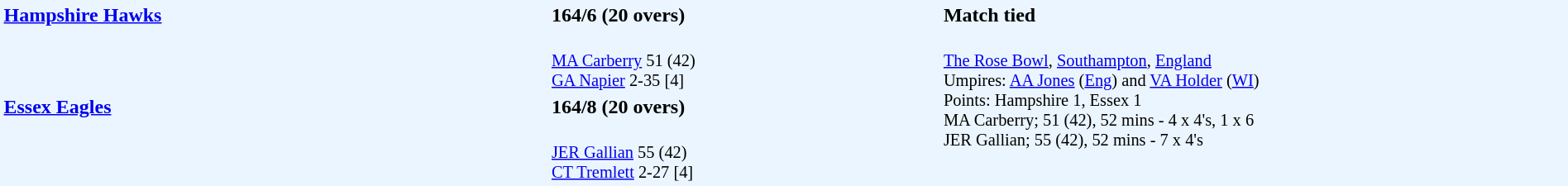<table style="width:100%; background:#ebf5ff;">
<tr>
<td style="width:35%; vertical-align:top;" rowspan="2"><strong><a href='#'>Hampshire Hawks</a></strong></td>
<td style="width:25%;"><strong>164/6 (20 overs)</strong></td>
<td style="width:40%;"><strong>Match tied</strong></td>
</tr>
<tr>
<td style="font-size: 85%;"><br><a href='#'>MA Carberry</a> 51 (42)<br>
<a href='#'>GA Napier</a> 2-35 [4]</td>
<td style="vertical-align:top; font-size:85%;" rowspan="3"><br><a href='#'>The Rose Bowl</a>, <a href='#'>Southampton</a>, <a href='#'>England</a><br>
Umpires: <a href='#'>AA Jones</a> (<a href='#'>Eng</a>) and <a href='#'>VA Holder</a> (<a href='#'>WI</a>)<br>
Points: Hampshire 1, Essex 1<br>MA Carberry; 51 (42), 52 mins - 4 x 4's, 1 x 6<br>
JER Gallian; 55 (42), 52 mins - 7 x 4's</td>
</tr>
<tr>
<td style="vertical-align:top;" rowspan="2"><strong><a href='#'>Essex Eagles</a></strong></td>
<td><strong>164/8 (20 overs)</strong></td>
</tr>
<tr>
<td style="font-size: 85%;"><br><a href='#'>JER Gallian</a> 55 (42)<br>
<a href='#'>CT Tremlett</a> 2-27 [4]</td>
</tr>
</table>
